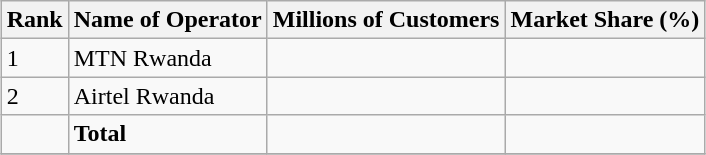<table class="wikitable sortable" style="margin: 0.5em auto">
<tr>
<th>Rank</th>
<th>Name of Operator</th>
<th>Millions of Customers</th>
<th>Market Share (%)</th>
</tr>
<tr>
<td>1</td>
<td>MTN Rwanda</td>
<td></td>
<td></td>
</tr>
<tr>
<td>2</td>
<td>Airtel Rwanda</td>
<td></td>
<td></td>
</tr>
<tr>
<td></td>
<td><strong>Total</strong></td>
<td></td>
<td></td>
</tr>
<tr>
</tr>
</table>
